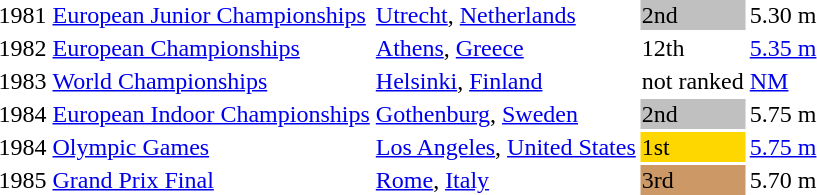<table>
<tr>
<td>1981</td>
<td><a href='#'>European Junior Championships</a></td>
<td><a href='#'>Utrecht</a>, <a href='#'>Netherlands</a></td>
<td bgcolor="silver">2nd</td>
<td>5.30 m</td>
</tr>
<tr>
<td>1982</td>
<td><a href='#'>European Championships</a></td>
<td><a href='#'>Athens</a>, <a href='#'>Greece</a></td>
<td>12th</td>
<td><a href='#'>5.35 m</a></td>
</tr>
<tr>
<td>1983</td>
<td><a href='#'>World Championships</a></td>
<td><a href='#'>Helsinki</a>, <a href='#'>Finland</a></td>
<td>not ranked</td>
<td><a href='#'>NM</a></td>
</tr>
<tr>
<td>1984</td>
<td><a href='#'>European Indoor Championships</a></td>
<td><a href='#'>Gothenburg</a>, <a href='#'>Sweden</a></td>
<td bgcolor="silver">2nd</td>
<td>5.75 m</td>
</tr>
<tr>
<td>1984</td>
<td><a href='#'>Olympic Games</a></td>
<td><a href='#'>Los Angeles</a>, <a href='#'>United States</a></td>
<td bgcolor="gold">1st</td>
<td><a href='#'>5.75 m</a></td>
</tr>
<tr>
<td>1985</td>
<td><a href='#'>Grand Prix Final</a></td>
<td><a href='#'>Rome</a>, <a href='#'>Italy</a></td>
<td bgcolor="cc9966">3rd</td>
<td>5.70 m</td>
</tr>
</table>
